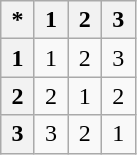<table class="wikitable" style="text-align:center">
<tr>
<th width=15>*</th>
<th width=15>1</th>
<th width=15>2</th>
<th width=15>3</th>
</tr>
<tr>
<th>1</th>
<td>1</td>
<td>2</td>
<td>3</td>
</tr>
<tr>
<th>2</th>
<td>2</td>
<td>1</td>
<td>2</td>
</tr>
<tr>
<th>3</th>
<td>3</td>
<td>2</td>
<td>1</td>
</tr>
</table>
